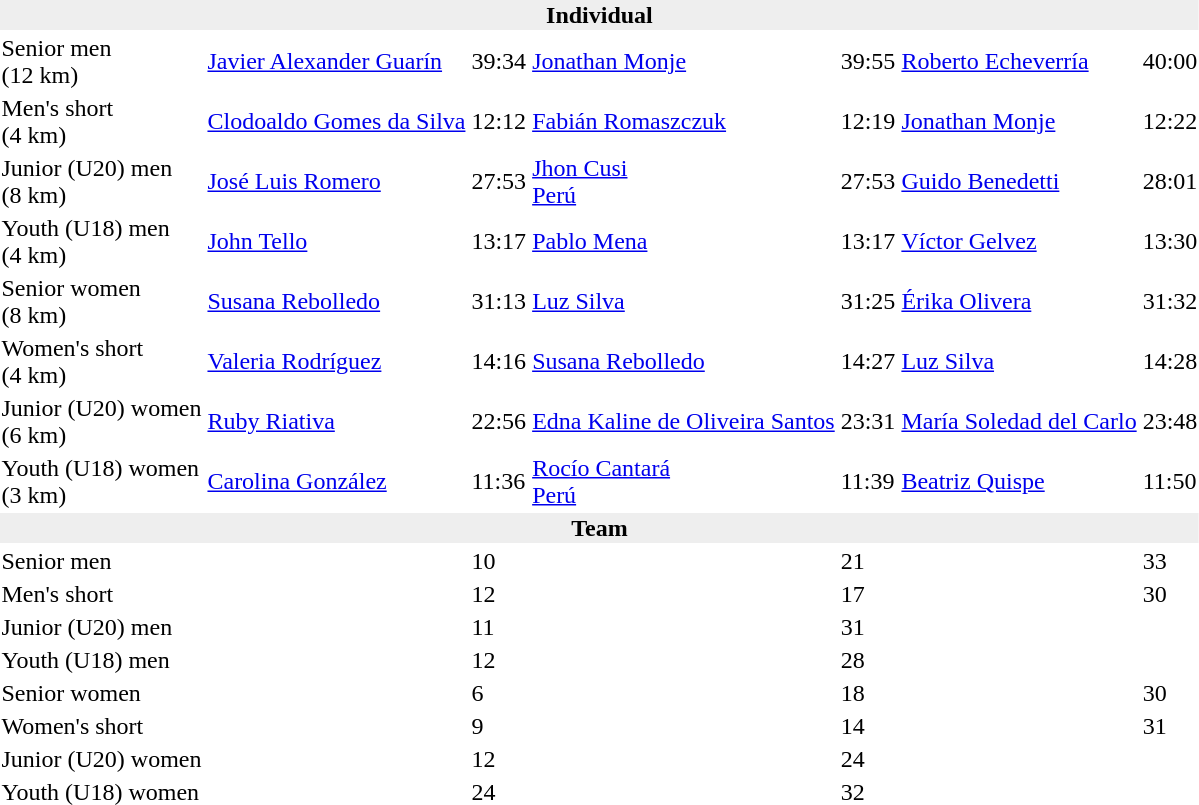<table>
<tr>
<td colspan=7 bgcolor=#eeeeee style=text-align:center;><strong>Individual</strong></td>
</tr>
<tr>
<td>Senior men<br>(12 km)</td>
<td><a href='#'>Javier Alexander Guarín</a><br></td>
<td>39:34</td>
<td><a href='#'>Jonathan Monje</a><br></td>
<td>39:55</td>
<td><a href='#'>Roberto Echeverría</a><br></td>
<td>40:00</td>
</tr>
<tr>
<td>Men's short<br>(4 km)</td>
<td><a href='#'>Clodoaldo Gomes da Silva</a><br></td>
<td>12:12</td>
<td><a href='#'>Fabián Romaszczuk</a><br></td>
<td>12:19</td>
<td><a href='#'>Jonathan Monje</a><br></td>
<td>12:22</td>
</tr>
<tr>
<td>Junior (U20) men<br>(8 km)</td>
<td><a href='#'>José Luis Romero</a><br></td>
<td>27:53</td>
<td><a href='#'>Jhon Cusi</a><br> <a href='#'>Perú</a></td>
<td>27:53</td>
<td><a href='#'>Guido Benedetti</a><br></td>
<td>28:01</td>
</tr>
<tr>
<td>Youth (U18) men<br>(4 km)</td>
<td><a href='#'>John Tello</a><br></td>
<td>13:17</td>
<td><a href='#'>Pablo Mena</a><br></td>
<td>13:17</td>
<td><a href='#'>Víctor Gelvez</a><br></td>
<td>13:30</td>
</tr>
<tr>
<td>Senior women<br>(8 km)</td>
<td><a href='#'>Susana Rebolledo</a><br></td>
<td>31:13</td>
<td><a href='#'>Luz Silva</a><br></td>
<td>31:25</td>
<td><a href='#'>Érika Olivera</a><br></td>
<td>31:32</td>
</tr>
<tr>
<td>Women's short<br>(4 km)</td>
<td><a href='#'>Valeria Rodríguez</a><br></td>
<td>14:16</td>
<td><a href='#'>Susana Rebolledo</a><br></td>
<td>14:27</td>
<td><a href='#'>Luz Silva</a><br></td>
<td>14:28</td>
</tr>
<tr>
<td>Junior (U20) women<br>(6 km)</td>
<td><a href='#'>Ruby Riativa</a><br></td>
<td>22:56</td>
<td><a href='#'>Edna Kaline de Oliveira Santos</a><br></td>
<td>23:31</td>
<td><a href='#'>María Soledad del Carlo</a><br></td>
<td>23:48</td>
</tr>
<tr>
<td>Youth (U18) women<br>(3 km)</td>
<td><a href='#'>Carolina González</a><br></td>
<td>11:36</td>
<td><a href='#'>Rocío Cantará</a><br> <a href='#'>Perú</a></td>
<td>11:39</td>
<td><a href='#'>Beatriz Quispe</a><br></td>
<td>11:50</td>
</tr>
<tr>
<td colspan=7 bgcolor=#eeeeee style=text-align:center;><strong>Team</strong></td>
</tr>
<tr>
<td>Senior men</td>
<td></td>
<td>10</td>
<td></td>
<td>21</td>
<td></td>
<td>33</td>
</tr>
<tr>
<td>Men's short</td>
<td></td>
<td>12</td>
<td></td>
<td>17</td>
<td></td>
<td>30</td>
</tr>
<tr>
<td>Junior (U20) men</td>
<td></td>
<td>11</td>
<td></td>
<td>31</td>
<td></td>
<td></td>
</tr>
<tr>
<td>Youth (U18) men</td>
<td></td>
<td>12</td>
<td></td>
<td>28</td>
<td></td>
<td></td>
</tr>
<tr>
<td>Senior women</td>
<td></td>
<td>6</td>
<td></td>
<td>18</td>
<td></td>
<td>30</td>
</tr>
<tr>
<td>Women's short</td>
<td></td>
<td>9</td>
<td></td>
<td>14</td>
<td></td>
<td>31</td>
</tr>
<tr>
<td>Junior (U20) women</td>
<td></td>
<td>12</td>
<td></td>
<td>24</td>
<td></td>
<td></td>
</tr>
<tr>
<td>Youth (U18) women</td>
<td></td>
<td>24</td>
<td></td>
<td>32</td>
<td></td>
<td></td>
</tr>
</table>
